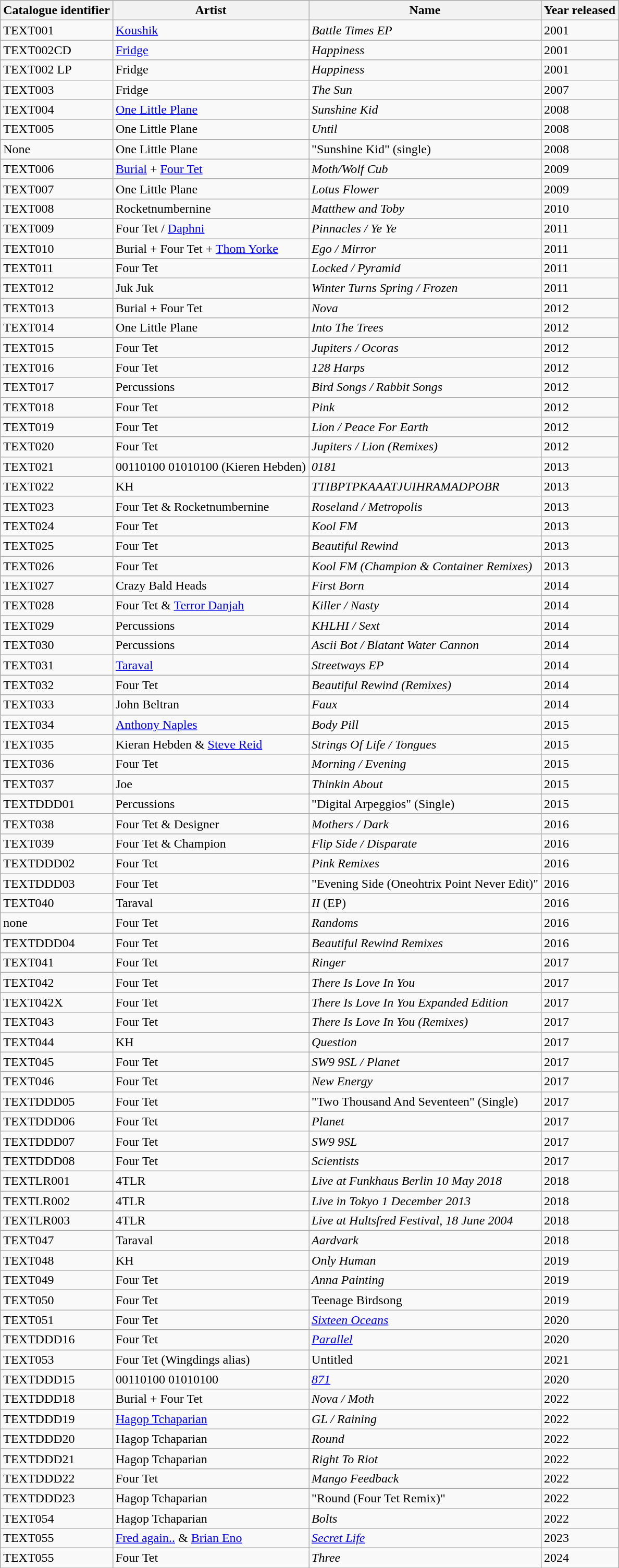<table class="wikitable">
<tr>
<th>Catalogue identifier</th>
<th>Artist</th>
<th>Name</th>
<th>Year released</th>
</tr>
<tr>
<td>TEXT001</td>
<td><a href='#'>Koushik</a></td>
<td><em>Battle Times EP</em></td>
<td>2001</td>
</tr>
<tr>
<td>TEXT002CD</td>
<td><a href='#'>Fridge</a></td>
<td><em>Happiness</em></td>
<td>2001</td>
</tr>
<tr>
<td>TEXT002 LP</td>
<td>Fridge</td>
<td><em>Happiness</em></td>
<td>2001</td>
</tr>
<tr>
<td>TEXT003</td>
<td>Fridge</td>
<td><em>The Sun</em></td>
<td>2007</td>
</tr>
<tr>
<td>TEXT004</td>
<td><a href='#'>One Little Plane</a></td>
<td><em>Sunshine Kid</em></td>
<td>2008</td>
</tr>
<tr>
<td>TEXT005</td>
<td>One Little Plane</td>
<td><em>Until</em></td>
<td>2008</td>
</tr>
<tr>
<td>None</td>
<td>One Little Plane</td>
<td>"Sunshine Kid" (single)</td>
<td>2008</td>
</tr>
<tr>
<td>TEXT006</td>
<td><a href='#'>Burial</a> + <a href='#'>Four Tet</a></td>
<td><em>Moth/Wolf Cub</em></td>
<td>2009</td>
</tr>
<tr>
<td>TEXT007</td>
<td>One Little Plane</td>
<td><em>Lotus Flower</em></td>
<td>2009</td>
</tr>
<tr>
<td>TEXT008</td>
<td>Rocketnumbernine</td>
<td><em>Matthew and Toby</em></td>
<td>2010</td>
</tr>
<tr>
<td>TEXT009</td>
<td>Four Tet / <a href='#'>Daphni</a></td>
<td><em>Pinnacles / Ye Ye</em></td>
<td>2011</td>
</tr>
<tr>
<td>TEXT010</td>
<td>Burial + Four Tet + <a href='#'>Thom Yorke</a></td>
<td><em>Ego / Mirror</em></td>
<td>2011</td>
</tr>
<tr>
<td>TEXT011</td>
<td>Four Tet</td>
<td><em>Locked / Pyramid</em></td>
<td>2011</td>
</tr>
<tr>
<td>TEXT012</td>
<td>Juk Juk</td>
<td><em>Winter Turns Spring / Frozen</em></td>
<td>2011</td>
</tr>
<tr>
<td>TEXT013</td>
<td>Burial + Four Tet</td>
<td><em>Nova</em></td>
<td>2012</td>
</tr>
<tr>
<td>TEXT014</td>
<td>One Little Plane</td>
<td><em>Into The Trees</em></td>
<td>2012</td>
</tr>
<tr>
<td>TEXT015</td>
<td>Four Tet</td>
<td><em>Jupiters / Ocoras</em></td>
<td>2012</td>
</tr>
<tr>
<td>TEXT016</td>
<td>Four Tet</td>
<td><em>128 Harps</em></td>
<td>2012</td>
</tr>
<tr>
<td>TEXT017</td>
<td>Percussions</td>
<td><em>Bird Songs / Rabbit Songs</em></td>
<td>2012</td>
</tr>
<tr>
<td>TEXT018</td>
<td>Four Tet</td>
<td><em>Pink</em></td>
<td>2012</td>
</tr>
<tr>
<td>TEXT019</td>
<td>Four Tet</td>
<td><em>Lion / Peace For Earth</em></td>
<td>2012</td>
</tr>
<tr>
<td>TEXT020</td>
<td>Four Tet</td>
<td><em>Jupiters / Lion (Remixes)</em></td>
<td>2012</td>
</tr>
<tr>
<td>TEXT021</td>
<td>00110100 01010100 (Kieren Hebden)</td>
<td><em>0181</em></td>
<td>2013</td>
</tr>
<tr>
<td>TEXT022</td>
<td>KH</td>
<td><em>TTIBPTPKAAATJUIHRAMADPOBR</em></td>
<td>2013</td>
</tr>
<tr>
<td>TEXT023</td>
<td>Four Tet & Rocketnumbernine</td>
<td><em>Roseland / Metropolis</em></td>
<td>2013</td>
</tr>
<tr>
<td>TEXT024</td>
<td>Four Tet</td>
<td><em>Kool FM</em></td>
<td>2013</td>
</tr>
<tr>
<td>TEXT025</td>
<td>Four Tet</td>
<td><em>Beautiful Rewind</em></td>
<td>2013</td>
</tr>
<tr>
<td>TEXT026</td>
<td>Four Tet</td>
<td><em>Kool FM (Champion & Container Remixes)</em></td>
<td>2013</td>
</tr>
<tr>
<td>TEXT027</td>
<td>Crazy Bald Heads</td>
<td><em>First Born</em></td>
<td>2014</td>
</tr>
<tr>
<td>TEXT028</td>
<td>Four Tet & <a href='#'>Terror Danjah</a></td>
<td><em>Killer / Nasty</em></td>
<td>2014</td>
</tr>
<tr>
<td>TEXT029</td>
<td>Percussions</td>
<td><em>KHLHI / Sext</em></td>
<td>2014</td>
</tr>
<tr>
<td>TEXT030</td>
<td>Percussions</td>
<td><em>Ascii Bot / Blatant Water Cannon</em></td>
<td>2014</td>
</tr>
<tr>
<td>TEXT031</td>
<td><a href='#'>Taraval</a></td>
<td><em>Streetways EP</em></td>
<td>2014</td>
</tr>
<tr>
<td>TEXT032</td>
<td>Four Tet</td>
<td><em>Beautiful Rewind (Remixes)</em></td>
<td>2014</td>
</tr>
<tr>
<td>TEXT033</td>
<td>John Beltran</td>
<td><em>Faux</em></td>
<td>2014</td>
</tr>
<tr>
<td>TEXT034</td>
<td><a href='#'>Anthony Naples</a></td>
<td><em>Body Pill</em></td>
<td>2015</td>
</tr>
<tr>
<td>TEXT035</td>
<td>Kieran Hebden & <a href='#'>Steve Reid</a></td>
<td><em>Strings Of Life / Tongues</em></td>
<td>2015</td>
</tr>
<tr>
<td>TEXT036</td>
<td>Four Tet</td>
<td><em>Morning / Evening</em></td>
<td>2015</td>
</tr>
<tr>
<td>TEXT037</td>
<td>Joe</td>
<td><em>Thinkin About</em></td>
<td>2015</td>
</tr>
<tr>
<td>TEXTDDD01</td>
<td>Percussions</td>
<td>"Digital Arpeggios" (Single)</td>
<td>2015</td>
</tr>
<tr>
<td>TEXT038</td>
<td>Four Tet & Designer</td>
<td><em>Mothers / Dark</em></td>
<td>2016</td>
</tr>
<tr>
<td>TEXT039</td>
<td>Four Tet & Champion</td>
<td><em>Flip Side / Disparate</em></td>
<td>2016</td>
</tr>
<tr>
<td>TEXTDDD02</td>
<td>Four Tet</td>
<td><em>Pink Remixes</em></td>
<td>2016</td>
</tr>
<tr>
<td>TEXTDDD03</td>
<td>Four Tet</td>
<td>"Evening Side (Oneohtrix Point Never Edit)"</td>
<td>2016</td>
</tr>
<tr>
<td>TEXT040</td>
<td>Taraval</td>
<td><em>II</em> (EP)</td>
<td>2016</td>
</tr>
<tr>
<td>none</td>
<td>Four Tet</td>
<td><em>Randoms</em></td>
<td>2016</td>
</tr>
<tr>
<td>TEXTDDD04</td>
<td>Four Tet</td>
<td><em>Beautiful Rewind Remixes</em></td>
<td>2016</td>
</tr>
<tr>
<td>TEXT041</td>
<td>Four Tet</td>
<td><em>Ringer</em></td>
<td>2017</td>
</tr>
<tr>
<td>TEXT042</td>
<td>Four Tet</td>
<td><em>There Is Love In You</em></td>
<td>2017</td>
</tr>
<tr>
<td>TEXT042X</td>
<td>Four Tet</td>
<td><em>There Is Love In You Expanded Edition</em></td>
<td>2017</td>
</tr>
<tr>
<td>TEXT043</td>
<td>Four Tet</td>
<td><em>There Is Love In You (Remixes)</em></td>
<td>2017</td>
</tr>
<tr>
<td>TEXT044</td>
<td>KH</td>
<td><em>Question</em></td>
<td>2017</td>
</tr>
<tr>
<td>TEXT045</td>
<td>Four Tet</td>
<td><em>SW9 9SL / Planet</em></td>
<td>2017</td>
</tr>
<tr>
<td>TEXT046</td>
<td>Four Tet</td>
<td><em>New Energy</em></td>
<td>2017</td>
</tr>
<tr>
<td>TEXTDDD05</td>
<td>Four Tet</td>
<td>"Two Thousand And Seventeen" (Single)</td>
<td>2017</td>
</tr>
<tr>
<td>TEXTDDD06</td>
<td>Four Tet</td>
<td><em>Planet</em></td>
<td>2017</td>
</tr>
<tr>
<td>TEXTDDD07</td>
<td>Four Tet</td>
<td><em>SW9 9SL</em></td>
<td>2017</td>
</tr>
<tr>
<td>TEXTDDD08</td>
<td>Four Tet</td>
<td><em>Scientists</em></td>
<td>2017</td>
</tr>
<tr>
<td>TEXTLR001</td>
<td>4TLR</td>
<td><em>Live at Funkhaus Berlin 10 May 2018</em></td>
<td>2018</td>
</tr>
<tr>
<td>TEXTLR002</td>
<td>4TLR</td>
<td><em>Live in Tokyo 1 December 2013</em></td>
<td>2018</td>
</tr>
<tr>
<td>TEXTLR003</td>
<td>4TLR</td>
<td><em>Live at Hultsfred Festival, 18 June 2004</em></td>
<td>2018</td>
</tr>
<tr>
<td>TEXT047</td>
<td>Taraval</td>
<td><em>Aardvark</em></td>
<td>2018</td>
</tr>
<tr>
<td>TEXT048</td>
<td>KH</td>
<td><em>Only Human</em></td>
<td>2019</td>
</tr>
<tr>
<td>TEXT049</td>
<td>Four Tet</td>
<td><em>Anna Painting</em></td>
<td>2019</td>
</tr>
<tr>
<td>TEXT050</td>
<td>Four Tet</td>
<td>Teenage Birdsong</td>
<td>2019</td>
</tr>
<tr>
<td>TEXT051</td>
<td>Four Tet</td>
<td><em><a href='#'>Sixteen Oceans</a></em></td>
<td>2020</td>
</tr>
<tr>
<td>TEXTDDD16</td>
<td>Four Tet</td>
<td><em><a href='#'>Parallel</a></em></td>
<td>2020</td>
</tr>
<tr>
<td>TEXT053</td>
<td>Four Tet (Wingdings alias)</td>
<td>Untitled</td>
<td>2021</td>
</tr>
<tr>
<td>TEXTDDD15</td>
<td>00110100 01010100</td>
<td><em><a href='#'>871</a></em></td>
<td>2020</td>
</tr>
<tr>
<td>TEXTDDD18</td>
<td>Burial + Four Tet</td>
<td><em>Nova / Moth</em></td>
<td>2022</td>
</tr>
<tr>
<td>TEXTDDD19</td>
<td><a href='#'>Hagop Tchaparian</a></td>
<td><em>GL / Raining</em></td>
<td>2022</td>
</tr>
<tr>
<td>TEXTDDD20</td>
<td>Hagop Tchaparian</td>
<td><em>Round</em></td>
<td>2022</td>
</tr>
<tr>
<td>TEXTDDD21</td>
<td>Hagop Tchaparian</td>
<td><em>Right To Riot</em></td>
<td>2022</td>
</tr>
<tr>
<td>TEXTDDD22</td>
<td>Four Tet</td>
<td><em>Mango Feedback</em></td>
<td>2022</td>
</tr>
<tr>
<td>TEXTDDD23</td>
<td>Hagop Tchaparian</td>
<td>"Round (Four Tet Remix)"</td>
<td>2022</td>
</tr>
<tr>
<td>TEXT054</td>
<td>Hagop Tchaparian</td>
<td><em>Bolts</em></td>
<td>2022</td>
</tr>
<tr>
<td>TEXT055</td>
<td><a href='#'>Fred again..</a> & <a href='#'>Brian Eno</a></td>
<td><em><a href='#'>Secret Life</a></em></td>
<td>2023</td>
</tr>
<tr>
<td>TEXT055</td>
<td>Four Tet</td>
<td><em>Three</em></td>
<td>2024</td>
</tr>
<tr>
</tr>
</table>
